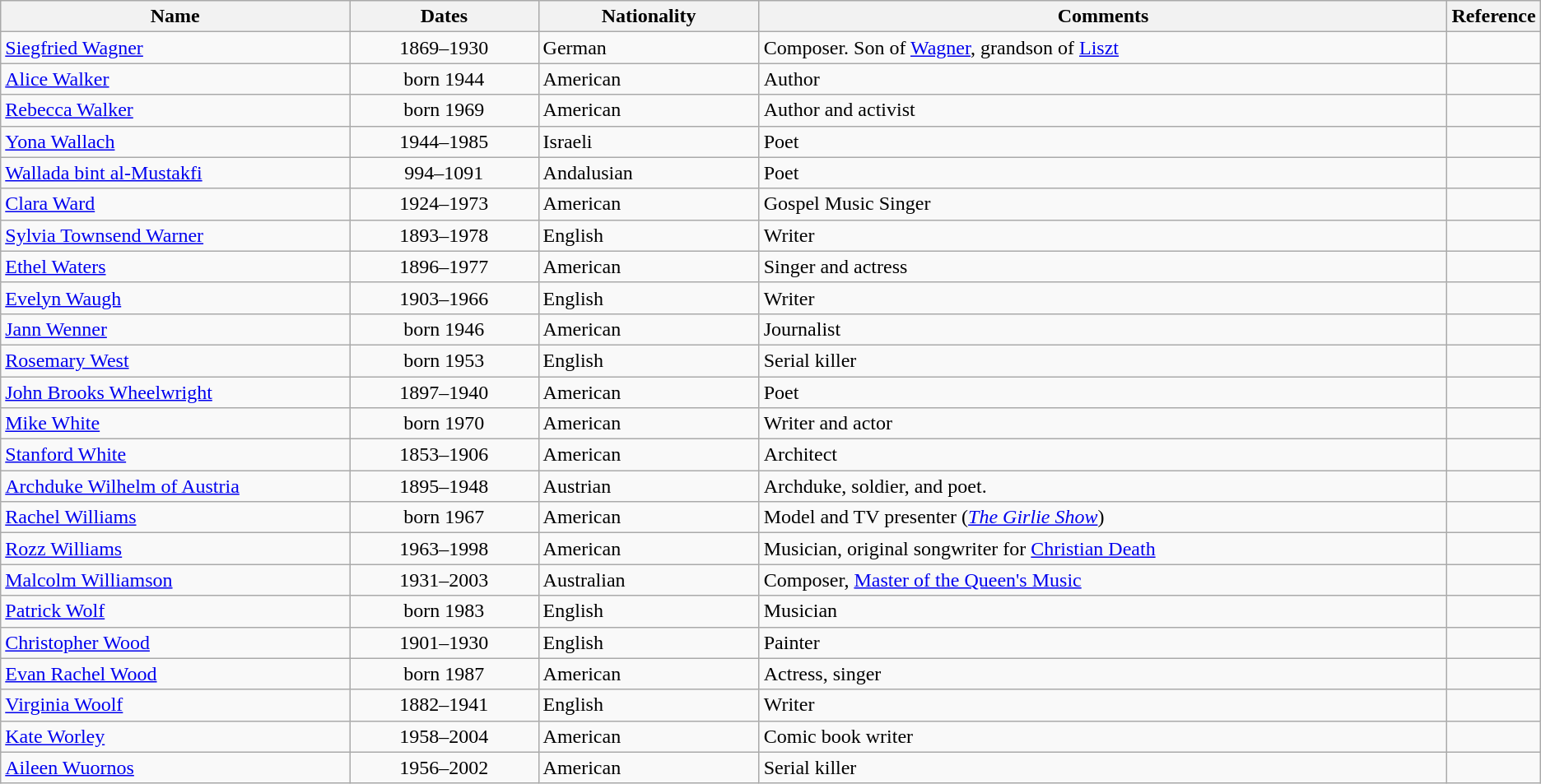<table class="wikitable">
<tr>
<th style="width:24%;">Name</th>
<th style="width:13%;">Dates</th>
<th style="width:15%;">Nationality</th>
<th style="width:50%;">Comments</th>
<th style="width:3%;">Reference</th>
</tr>
<tr>
<td><a href='#'>Siegfried Wagner</a></td>
<td align=center>1869–1930</td>
<td>German</td>
<td>Composer. Son of <a href='#'>Wagner</a>, grandson of <a href='#'>Liszt</a></td>
<td></td>
</tr>
<tr>
<td><a href='#'>Alice Walker</a></td>
<td align=center>born 1944</td>
<td>American</td>
<td>Author</td>
<td></td>
</tr>
<tr>
<td><a href='#'>Rebecca Walker</a></td>
<td align=center>born 1969</td>
<td>American</td>
<td>Author and activist</td>
<td></td>
</tr>
<tr>
<td><a href='#'>Yona Wallach</a></td>
<td align=center>1944–1985</td>
<td>Israeli</td>
<td>Poet</td>
<td></td>
</tr>
<tr>
<td><a href='#'>Wallada bint al-Mustakfi</a></td>
<td align=center>994–1091</td>
<td>Andalusian</td>
<td>Poet</td>
<td></td>
</tr>
<tr>
<td><a href='#'>Clara Ward</a></td>
<td align=center>1924–1973</td>
<td>American</td>
<td>Gospel Music Singer</td>
<td></td>
</tr>
<tr>
<td><a href='#'>Sylvia Townsend Warner</a></td>
<td align=center>1893–1978</td>
<td>English</td>
<td>Writer</td>
<td></td>
</tr>
<tr>
<td><a href='#'>Ethel Waters</a></td>
<td align=center>1896–1977</td>
<td>American</td>
<td>Singer and actress</td>
<td></td>
</tr>
<tr>
<td><a href='#'>Evelyn Waugh</a></td>
<td align=center>1903–1966</td>
<td>English</td>
<td>Writer</td>
<td></td>
</tr>
<tr>
<td><a href='#'>Jann Wenner</a></td>
<td align=center>born 1946</td>
<td>American</td>
<td>Journalist</td>
<td></td>
</tr>
<tr>
<td><a href='#'>Rosemary West</a></td>
<td align=center>born 1953</td>
<td>English</td>
<td>Serial killer</td>
<td></td>
</tr>
<tr>
<td><a href='#'>John Brooks Wheelwright</a></td>
<td align=center>1897–1940</td>
<td>American</td>
<td>Poet</td>
<td></td>
</tr>
<tr>
<td><a href='#'>Mike White</a></td>
<td align=center>born 1970</td>
<td>American</td>
<td>Writer and actor</td>
<td></td>
</tr>
<tr>
<td><a href='#'>Stanford White</a></td>
<td align=center>1853–1906</td>
<td>American</td>
<td>Architect</td>
<td></td>
</tr>
<tr>
<td><a href='#'>Archduke Wilhelm of Austria</a></td>
<td align=center>1895–1948</td>
<td>Austrian</td>
<td>Archduke, soldier, and poet.</td>
<td></td>
</tr>
<tr>
<td><a href='#'>Rachel Williams</a></td>
<td align=center>born 1967</td>
<td>American</td>
<td>Model and TV presenter (<em><a href='#'>The Girlie Show</a></em>)</td>
<td></td>
</tr>
<tr>
<td><a href='#'>Rozz Williams</a></td>
<td align=center>1963–1998</td>
<td>American</td>
<td>Musician, original songwriter for <a href='#'>Christian Death</a></td>
<td></td>
</tr>
<tr>
<td><a href='#'>Malcolm Williamson</a></td>
<td align=center>1931–2003</td>
<td>Australian</td>
<td>Composer, <a href='#'>Master of the Queen's Music</a></td>
<td></td>
</tr>
<tr>
<td><a href='#'>Patrick Wolf</a></td>
<td align=center>born 1983</td>
<td>English</td>
<td>Musician</td>
<td></td>
</tr>
<tr>
<td><a href='#'>Christopher Wood</a></td>
<td align=center>1901–1930</td>
<td>English</td>
<td>Painter</td>
<td></td>
</tr>
<tr>
<td><a href='#'>Evan Rachel Wood</a></td>
<td align=center>born 1987</td>
<td>American</td>
<td>Actress, singer</td>
<td></td>
</tr>
<tr>
<td><a href='#'>Virginia Woolf</a></td>
<td align=center>1882–1941</td>
<td>English</td>
<td>Writer</td>
<td></td>
</tr>
<tr>
<td><a href='#'>Kate Worley</a></td>
<td align=center>1958–2004</td>
<td>American</td>
<td>Comic book writer</td>
<td></td>
</tr>
<tr>
<td><a href='#'>Aileen Wuornos</a></td>
<td align=center>1956–2002</td>
<td>American</td>
<td>Serial killer</td>
<td></td>
</tr>
</table>
